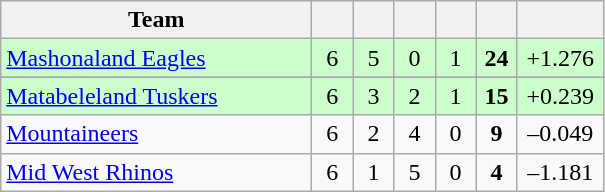<table class="wikitable" style="text-align:center">
<tr>
<th style="width:200px">Team</th>
<th width="20"></th>
<th width="20"></th>
<th width="20"></th>
<th width="20"></th>
<th width="20"></th>
<th width="50"></th>
</tr>
<tr style="background:#cfc">
<td style="text-align:left;"><a href='#'>Mashonaland Eagles</a></td>
<td>6</td>
<td>5</td>
<td>0</td>
<td>1</td>
<td><strong>24</strong></td>
<td>+1.276</td>
</tr>
<tr>
</tr>
<tr style="background:#cfc">
<td style="text-align:left;"><a href='#'>Matabeleland Tuskers</a></td>
<td>6</td>
<td>3</td>
<td>2</td>
<td>1</td>
<td><strong>15</strong></td>
<td>+0.239</td>
</tr>
<tr>
<td style="text-align:left;"><a href='#'>Mountaineers</a></td>
<td>6</td>
<td>2</td>
<td>4</td>
<td>0</td>
<td><strong>9</strong></td>
<td>–0.049</td>
</tr>
<tr>
<td style="text-align:left;"><a href='#'>Mid West Rhinos</a></td>
<td>6</td>
<td>1</td>
<td>5</td>
<td>0</td>
<td><strong>4</strong></td>
<td>–1.181</td>
</tr>
</table>
